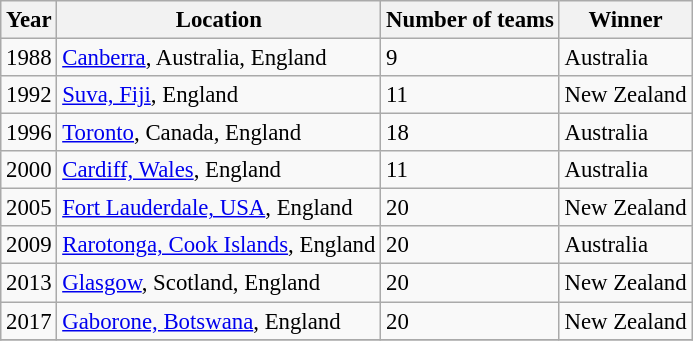<table class="wikitable" style="font-size:95%;">
<tr>
<th>Year</th>
<th>Location</th>
<th>Number of teams</th>
<th>Winner</th>
</tr>
<tr>
<td align="center">1988</td>
<td><a href='#'>Canberra</a>, Australia, England</td>
<td>9</td>
<td>Australia</td>
</tr>
<tr>
<td align="center">1992</td>
<td><a href='#'>Suva, Fiji</a>, England</td>
<td>11</td>
<td>New Zealand</td>
</tr>
<tr>
<td align="center">1996</td>
<td><a href='#'>Toronto</a>, Canada, England</td>
<td>18</td>
<td>Australia</td>
</tr>
<tr>
<td align="center">2000</td>
<td><a href='#'>Cardiff, Wales</a>, England</td>
<td>11</td>
<td>Australia</td>
</tr>
<tr>
<td align="center">2005</td>
<td><a href='#'>Fort Lauderdale, USA</a>, England</td>
<td>20</td>
<td>New Zealand</td>
</tr>
<tr>
<td align="center">2009</td>
<td><a href='#'>Rarotonga, Cook Islands</a>, England</td>
<td>20</td>
<td>Australia</td>
</tr>
<tr>
<td align="center">2013</td>
<td><a href='#'>Glasgow</a>, Scotland, England</td>
<td>20</td>
<td>New Zealand</td>
</tr>
<tr>
<td align="center">2017</td>
<td><a href='#'>Gaborone, Botswana</a>, England</td>
<td>20</td>
<td>New Zealand</td>
</tr>
<tr>
</tr>
</table>
